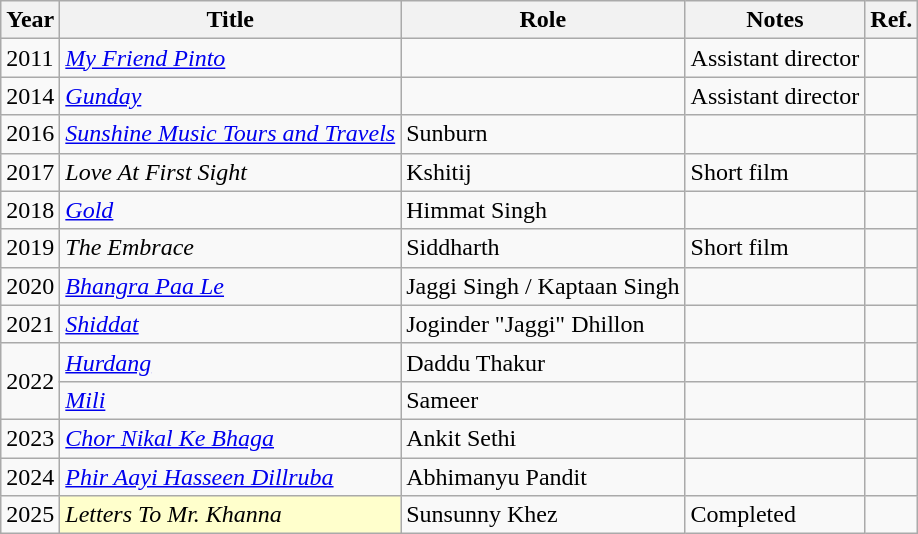<table class="wikitable sortable plainrowheaders">
<tr style="text-align:centre;">
<th scope="col">Year</th>
<th scope="col">Title</th>
<th scope="col">Role</th>
<th class="unsortable" scope="col">Notes</th>
<th class="unsortable" scope="col">Ref.</th>
</tr>
<tr>
<td>2011</td>
<td scope="row"><em><a href='#'>My Friend Pinto</a></em></td>
<td></td>
<td>Assistant director</td>
<td></td>
</tr>
<tr>
<td>2014</td>
<td scope="row"><em><a href='#'>Gunday</a></em></td>
<td></td>
<td>Assistant director</td>
<td></td>
</tr>
<tr>
<td>2016</td>
<td scope="row"><em><a href='#'>Sunshine Music Tours and Travels</a></em></td>
<td>Sunburn</td>
<td></td>
<td></td>
</tr>
<tr>
<td>2017</td>
<td><em>Love At First Sight</em></td>
<td>Kshitij</td>
<td>Short film</td>
<td></td>
</tr>
<tr>
<td>2018</td>
<td scope="row"><em><a href='#'>Gold</a></em></td>
<td>Himmat Singh</td>
<td></td>
<td></td>
</tr>
<tr>
<td>2019</td>
<td><em>The Embrace</em></td>
<td>Siddharth</td>
<td>Short film</td>
<td></td>
</tr>
<tr>
<td>2020</td>
<td scope="row"><em><a href='#'>Bhangra Paa Le</a></em></td>
<td>Jaggi Singh / Kaptaan Singh</td>
<td></td>
<td></td>
</tr>
<tr>
<td>2021</td>
<td scope="row"><em><a href='#'>Shiddat</a></em></td>
<td>Joginder "Jaggi" Dhillon</td>
<td></td>
<td></td>
</tr>
<tr>
<td rowspan="2">2022</td>
<td scope="row"><em><a href='#'>Hurdang</a></em></td>
<td>Daddu Thakur</td>
<td></td>
<td></td>
</tr>
<tr>
<td scope="row"><em><a href='#'>Mili</a></em></td>
<td>Sameer</td>
<td></td>
<td></td>
</tr>
<tr>
<td>2023</td>
<td scope="row"><em><a href='#'>Chor Nikal Ke Bhaga</a></em></td>
<td>Ankit Sethi</td>
<td></td>
<td></td>
</tr>
<tr>
<td>2024</td>
<td scope="row"><em><a href='#'>Phir Aayi Hasseen Dillruba</a></em></td>
<td>Abhimanyu Pandit</td>
<td></td>
<td></td>
</tr>
<tr>
<td>2025</td>
<td style="background:#ffc;"><em>Letters To Mr. Khanna</em></td>
<td>Sunsunny Khez</td>
<td>Completed</td>
<td></td>
</tr>
</table>
